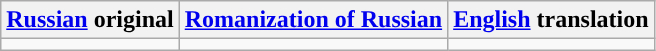<table class="wikitable">
<tr>
<th><a href='#'>Russian</a> original</th>
<th><a href='#'>Romanization of Russian</a></th>
<th><a href='#'>English</a> translation</th>
</tr>
<tr style="valign:top;white-space:nowrap;">
<td></td>
<td></td>
<td></td>
</tr>
</table>
